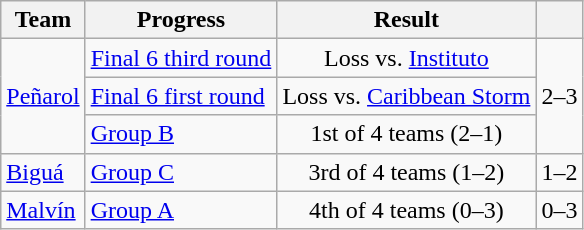<table class="wikitable sortable">
<tr>
<th>Team</th>
<th>Progress</th>
<th>Result</th>
<th></th>
</tr>
<tr>
<td rowspan="3"><a href='#'>Peñarol</a></td>
<td><a href='#'>Final 6 third round</a></td>
<td style="text-align:center">Loss vs.  <a href='#'>Instituto</a></td>
<td rowspan="3" style="text-align:center">2–3</td>
</tr>
<tr>
<td><a href='#'>Final 6 first round</a></td>
<td style="text-align:center">Loss vs.  <a href='#'>Caribbean Storm</a></td>
</tr>
<tr>
<td><a href='#'>Group B</a></td>
<td style="text-align:center">1st of 4 teams (2–1)</td>
</tr>
<tr>
<td><a href='#'>Biguá</a></td>
<td><a href='#'>Group C</a></td>
<td style="text-align:center">3rd of 4 teams (1–2)</td>
<td style="text-align:center">1–2</td>
</tr>
<tr>
<td><a href='#'>Malvín</a></td>
<td><a href='#'>Group A</a></td>
<td style="text-align:center">4th of 4 teams (0–3)</td>
<td style="text-align:center">0–3</td>
</tr>
</table>
